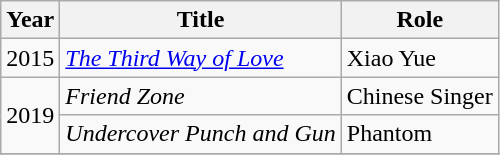<table class="wikitable">
<tr>
<th>Year</th>
<th>Title</th>
<th>Role</th>
</tr>
<tr>
<td rowspan=1>2015</td>
<td><em><a href='#'>The Third Way of Love</a></em></td>
<td>Xiao Yue</td>
</tr>
<tr>
<td rowspan=2>2019</td>
<td><em>Friend Zone</em></td>
<td>Chinese Singer</td>
</tr>
<tr>
<td><em>Undercover Punch and Gun</em></td>
<td>Phantom</td>
</tr>
<tr>
</tr>
</table>
